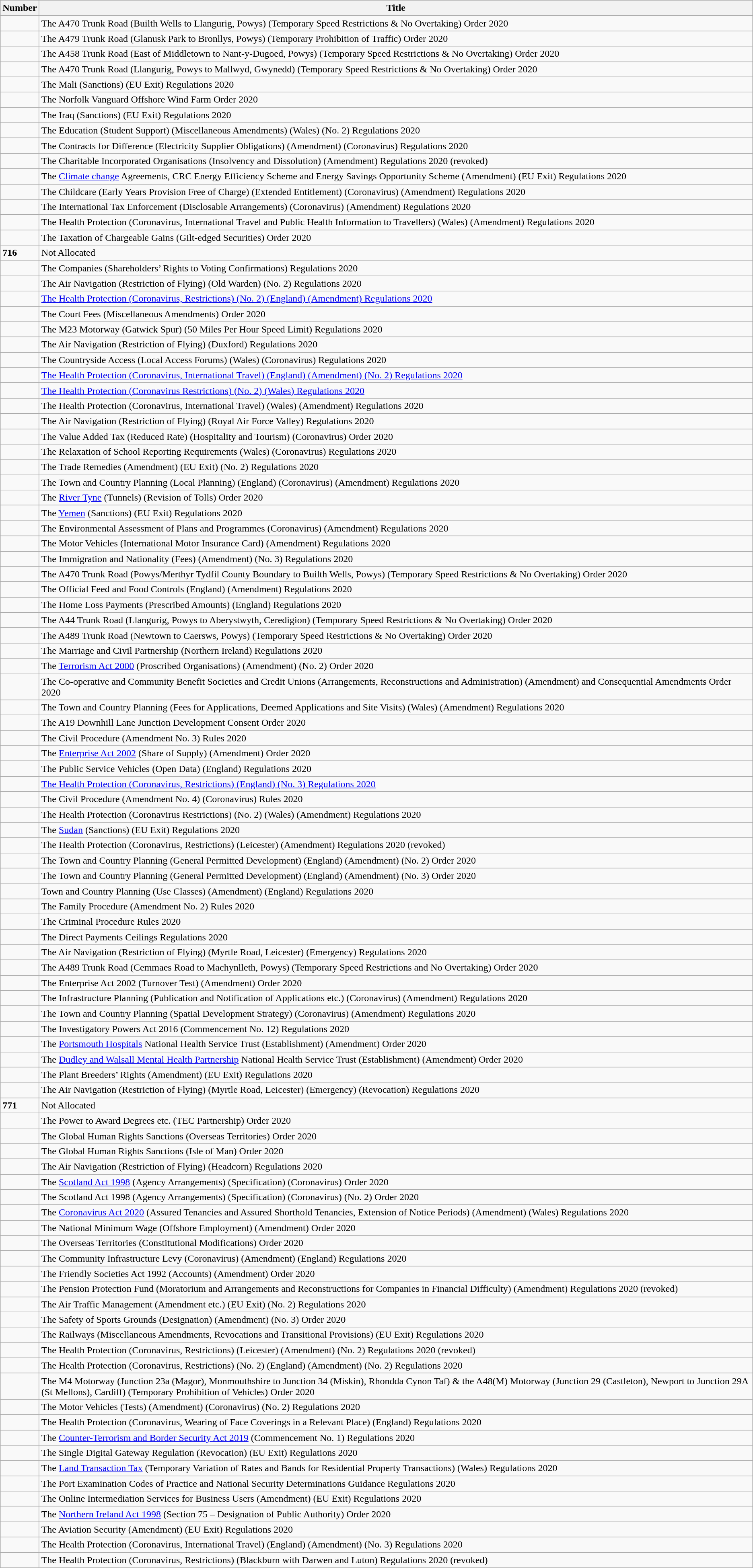<table class="wikitable collapsible">
<tr>
<th>Number</th>
<th>Title</th>
</tr>
<tr>
<td></td>
<td>The A470 Trunk Road (Builth Wells to Llangurig, Powys) (Temporary Speed Restrictions & No Overtaking) Order 2020</td>
</tr>
<tr>
<td></td>
<td>The A479 Trunk Road (Glanusk Park to Bronllys, Powys) (Temporary Prohibition of Traffic) Order 2020</td>
</tr>
<tr>
<td></td>
<td>The A458 Trunk Road (East of Middletown to Nant-y-Dugoed, Powys) (Temporary Speed Restrictions & No Overtaking) Order 2020</td>
</tr>
<tr>
<td></td>
<td>The A470 Trunk Road (Llangurig, Powys to Mallwyd, Gwynedd) (Temporary Speed Restrictions & No Overtaking) Order 2020</td>
</tr>
<tr>
<td></td>
<td>The Mali (Sanctions) (EU Exit) Regulations 2020</td>
</tr>
<tr>
<td></td>
<td>The Norfolk Vanguard Offshore Wind Farm Order 2020</td>
</tr>
<tr>
<td></td>
<td>The Iraq (Sanctions) (EU Exit) Regulations 2020</td>
</tr>
<tr>
<td></td>
<td>The Education (Student Support) (Miscellaneous Amendments) (Wales) (No. 2) Regulations 2020</td>
</tr>
<tr>
<td></td>
<td>The Contracts for Difference (Electricity Supplier Obligations) (Amendment) (Coronavirus) Regulations 2020</td>
</tr>
<tr>
<td></td>
<td>The Charitable Incorporated Organisations (Insolvency and Dissolution) (Amendment) Regulations 2020 (revoked)</td>
</tr>
<tr>
<td></td>
<td>The <a href='#'>Climate change</a> Agreements, CRC Energy Efficiency Scheme and Energy Savings Opportunity Scheme (Amendment) (EU Exit) Regulations 2020</td>
</tr>
<tr>
<td></td>
<td>The Childcare (Early Years Provision Free of Charge) (Extended Entitlement) (Coronavirus) (Amendment) Regulations 2020</td>
</tr>
<tr>
<td></td>
<td>The International Tax Enforcement (Disclosable Arrangements) (Coronavirus) (Amendment) Regulations 2020</td>
</tr>
<tr>
<td></td>
<td>The Health Protection (Coronavirus, International Travel and Public Health Information to Travellers) (Wales) (Amendment) Regulations 2020</td>
</tr>
<tr>
<td></td>
<td>The Taxation of Chargeable Gains (Gilt-edged Securities) Order 2020</td>
</tr>
<tr>
<td><strong>716</strong></td>
<td>Not Allocated</td>
</tr>
<tr>
<td></td>
<td>The Companies (Shareholders’ Rights to Voting Confirmations) Regulations 2020</td>
</tr>
<tr>
<td></td>
<td>The Air Navigation (Restriction of Flying) (Old Warden) (No. 2) Regulations 2020</td>
</tr>
<tr>
<td></td>
<td><a href='#'>The Health Protection (Coronavirus, Restrictions) (No. 2) (England) (Amendment) Regulations 2020</a></td>
</tr>
<tr>
<td></td>
<td>The Court Fees (Miscellaneous Amendments) Order 2020</td>
</tr>
<tr>
<td></td>
<td>The M23 Motorway (Gatwick Spur) (50 Miles Per Hour Speed Limit) Regulations 2020</td>
</tr>
<tr>
<td></td>
<td>The Air Navigation (Restriction of Flying) (Duxford) Regulations 2020</td>
</tr>
<tr>
<td></td>
<td>The Countryside Access (Local Access Forums) (Wales) (Coronavirus) Regulations 2020</td>
</tr>
<tr>
<td></td>
<td><a href='#'>The Health Protection (Coronavirus, International Travel) (England) (Amendment) (No. 2) Regulations 2020</a></td>
</tr>
<tr>
<td></td>
<td><a href='#'>The Health Protection (Coronavirus Restrictions) (No. 2) (Wales) Regulations 2020</a></td>
</tr>
<tr>
<td></td>
<td>The Health Protection (Coronavirus, International Travel) (Wales) (Amendment) Regulations 2020</td>
</tr>
<tr>
<td></td>
<td>The Air Navigation (Restriction of Flying) (Royal Air Force Valley) Regulations 2020</td>
</tr>
<tr>
<td></td>
<td>The Value Added Tax (Reduced Rate) (Hospitality and Tourism) (Coronavirus) Order 2020</td>
</tr>
<tr>
<td></td>
<td>The Relaxation of School Reporting Requirements (Wales) (Coronavirus) Regulations 2020</td>
</tr>
<tr>
<td></td>
<td>The Trade Remedies (Amendment) (EU Exit) (No. 2) Regulations 2020</td>
</tr>
<tr>
<td></td>
<td>The Town and Country Planning (Local Planning) (England) (Coronavirus) (Amendment) Regulations 2020</td>
</tr>
<tr>
<td></td>
<td>The <a href='#'>River Tyne</a> (Tunnels) (Revision of Tolls) Order 2020</td>
</tr>
<tr>
<td></td>
<td>The <a href='#'>Yemen</a> (Sanctions) (EU Exit) Regulations 2020</td>
</tr>
<tr>
<td></td>
<td>The Environmental Assessment of Plans and Programmes (Coronavirus) (Amendment) Regulations 2020</td>
</tr>
<tr>
<td></td>
<td>The Motor Vehicles (International Motor Insurance Card) (Amendment) Regulations 2020</td>
</tr>
<tr>
<td></td>
<td>The Immigration and Nationality (Fees) (Amendment) (No. 3) Regulations 2020</td>
</tr>
<tr>
<td></td>
<td>The A470 Trunk Road (Powys/Merthyr Tydfil County Boundary to Builth Wells, Powys) (Temporary Speed Restrictions & No Overtaking) Order 2020</td>
</tr>
<tr>
<td></td>
<td>The Official Feed and Food Controls (England) (Amendment) Regulations 2020</td>
</tr>
<tr>
<td></td>
<td>The Home Loss Payments (Prescribed Amounts) (England) Regulations 2020</td>
</tr>
<tr>
<td></td>
<td>The A44 Trunk Road (Llangurig, Powys to Aberystwyth, Ceredigion) (Temporary Speed Restrictions & No Overtaking) Order 2020</td>
</tr>
<tr>
<td></td>
<td>The A489 Trunk Road (Newtown to Caersws, Powys) (Temporary Speed Restrictions & No Overtaking) Order 2020</td>
</tr>
<tr>
<td></td>
<td>The Marriage and Civil Partnership (Northern Ireland) Regulations 2020</td>
</tr>
<tr>
<td></td>
<td>The <a href='#'>Terrorism Act 2000</a> (Proscribed Organisations) (Amendment) (No. 2) Order 2020</td>
</tr>
<tr>
<td></td>
<td>The Co-operative and Community Benefit Societies and Credit Unions (Arrangements, Reconstructions and Administration) (Amendment) and Consequential Amendments Order 2020</td>
</tr>
<tr>
<td></td>
<td>The Town and Country Planning (Fees for Applications, Deemed Applications and Site Visits) (Wales) (Amendment) Regulations 2020</td>
</tr>
<tr>
<td></td>
<td>The A19 Downhill Lane Junction Development Consent Order 2020</td>
</tr>
<tr>
<td></td>
<td>The Civil Procedure (Amendment No. 3) Rules 2020</td>
</tr>
<tr>
<td></td>
<td>The <a href='#'>Enterprise Act 2002</a> (Share of Supply) (Amendment) Order 2020</td>
</tr>
<tr>
<td></td>
<td>The Public Service Vehicles (Open Data) (England) Regulations 2020</td>
</tr>
<tr>
<td></td>
<td><a href='#'>The Health Protection (Coronavirus, Restrictions) (England) (No. 3) Regulations 2020</a></td>
</tr>
<tr>
<td></td>
<td>The Civil Procedure (Amendment No. 4) (Coronavirus) Rules 2020</td>
</tr>
<tr>
<td></td>
<td>The Health Protection (Coronavirus Restrictions) (No. 2) (Wales) (Amendment) Regulations 2020</td>
</tr>
<tr>
<td></td>
<td>The <a href='#'>Sudan</a> (Sanctions) (EU Exit) Regulations 2020</td>
</tr>
<tr>
<td></td>
<td>The Health Protection (Coronavirus, Restrictions) (Leicester) (Amendment) Regulations 2020 (revoked)</td>
</tr>
<tr>
<td></td>
<td>The Town and Country Planning (General Permitted Development) (England) (Amendment) (No. 2) Order 2020</td>
</tr>
<tr>
<td></td>
<td>The Town and Country Planning (General Permitted Development) (England) (Amendment) (No. 3) Order 2020</td>
</tr>
<tr>
<td></td>
<td>Town and Country Planning (Use Classes) (Amendment) (England) Regulations 2020</td>
</tr>
<tr>
<td></td>
<td>The Family Procedure (Amendment No. 2) Rules 2020</td>
</tr>
<tr>
<td></td>
<td>The Criminal Procedure Rules 2020</td>
</tr>
<tr>
<td></td>
<td>The Direct Payments Ceilings Regulations 2020</td>
</tr>
<tr>
<td></td>
<td>The Air Navigation (Restriction of Flying) (Myrtle Road, Leicester) (Emergency) Regulations 2020</td>
</tr>
<tr>
<td></td>
<td>The A489 Trunk Road (Cemmaes Road to Machynlleth, Powys) (Temporary Speed Restrictions and No Overtaking) Order 2020</td>
</tr>
<tr>
<td></td>
<td>The Enterprise Act 2002 (Turnover Test) (Amendment) Order 2020</td>
</tr>
<tr>
<td></td>
<td>The Infrastructure Planning (Publication and Notification of Applications etc.) (Coronavirus) (Amendment) Regulations 2020</td>
</tr>
<tr>
<td></td>
<td>The Town and Country Planning (Spatial Development Strategy) (Coronavirus) (Amendment) Regulations 2020</td>
</tr>
<tr>
<td></td>
<td>The Investigatory Powers Act 2016 (Commencement No. 12) Regulations 2020</td>
</tr>
<tr>
<td></td>
<td>The <a href='#'>Portsmouth Hospitals</a> National Health Service Trust (Establishment) (Amendment) Order 2020</td>
</tr>
<tr>
<td></td>
<td>The <a href='#'>Dudley and Walsall Mental Health Partnership</a> National Health Service Trust (Establishment) (Amendment) Order 2020</td>
</tr>
<tr>
<td></td>
<td>The Plant Breeders’ Rights (Amendment) (EU Exit) Regulations 2020</td>
</tr>
<tr>
<td></td>
<td>The Air Navigation (Restriction of Flying) (Myrtle Road, Leicester) (Emergency) (Revocation) Regulations 2020</td>
</tr>
<tr>
<td><strong>771</strong></td>
<td>Not Allocated</td>
</tr>
<tr>
<td></td>
<td>The Power to Award Degrees etc. (TEC Partnership) Order 2020</td>
</tr>
<tr>
<td></td>
<td>The Global Human Rights Sanctions (Overseas Territories) Order 2020</td>
</tr>
<tr>
<td></td>
<td>The Global Human Rights Sanctions (Isle of Man) Order 2020</td>
</tr>
<tr>
<td></td>
<td>The Air Navigation (Restriction of Flying) (Headcorn) Regulations 2020</td>
</tr>
<tr>
<td></td>
<td>The <a href='#'>Scotland Act 1998</a> (Agency Arrangements) (Specification) (Coronavirus) Order 2020</td>
</tr>
<tr>
<td></td>
<td>The Scotland Act 1998 (Agency Arrangements) (Specification) (Coronavirus) (No. 2) Order 2020</td>
</tr>
<tr>
<td></td>
<td>The <a href='#'>Coronavirus Act 2020</a> (Assured Tenancies and Assured Shorthold Tenancies, Extension of Notice Periods) (Amendment) (Wales) Regulations 2020</td>
</tr>
<tr>
<td></td>
<td>The National Minimum Wage (Offshore Employment) (Amendment) Order 2020</td>
</tr>
<tr>
<td></td>
<td>The Overseas Territories (Constitutional Modifications) Order 2020</td>
</tr>
<tr>
<td></td>
<td>The Community Infrastructure Levy (Coronavirus) (Amendment) (England) Regulations 2020</td>
</tr>
<tr>
<td></td>
<td>The Friendly Societies Act 1992 (Accounts) (Amendment) Order 2020</td>
</tr>
<tr>
<td></td>
<td>The Pension Protection Fund (Moratorium and Arrangements and Reconstructions for Companies in Financial Difficulty) (Amendment) Regulations 2020 (revoked)</td>
</tr>
<tr>
<td></td>
<td>The Air Traffic Management (Amendment etc.) (EU Exit) (No. 2) Regulations 2020</td>
</tr>
<tr>
<td></td>
<td>The Safety of Sports Grounds (Designation) (Amendment) (No. 3) Order 2020</td>
</tr>
<tr>
<td></td>
<td>The Railways (Miscellaneous Amendments, Revocations and Transitional Provisions) (EU Exit) Regulations 2020</td>
</tr>
<tr>
<td></td>
<td>The Health Protection (Coronavirus, Restrictions) (Leicester) (Amendment) (No. 2) Regulations 2020 (revoked)</td>
</tr>
<tr>
<td></td>
<td>The Health Protection (Coronavirus, Restrictions) (No. 2) (England) (Amendment) (No. 2) Regulations 2020</td>
</tr>
<tr>
<td></td>
<td>The M4 Motorway (Junction 23a (Magor), Monmouthshire to Junction 34 (Miskin), Rhondda Cynon Taf) & the A48(M) Motorway (Junction 29 (Castleton), Newport to Junction 29A (St Mellons), Cardiff) (Temporary Prohibition of Vehicles) Order 2020</td>
</tr>
<tr>
<td></td>
<td>The Motor Vehicles (Tests) (Amendment) (Coronavirus) (No. 2) Regulations 2020</td>
</tr>
<tr>
<td></td>
<td>The Health Protection (Coronavirus, Wearing of Face Coverings in a Relevant Place) (England) Regulations 2020</td>
</tr>
<tr>
<td></td>
<td>The <a href='#'>Counter-Terrorism and Border Security Act 2019</a> (Commencement No. 1) Regulations 2020</td>
</tr>
<tr>
<td></td>
<td>The Single Digital Gateway Regulation (Revocation) (EU Exit) Regulations 2020</td>
</tr>
<tr>
<td></td>
<td>The <a href='#'>Land Transaction Tax</a> (Temporary Variation of Rates and Bands for Residential Property Transactions) (Wales) Regulations 2020</td>
</tr>
<tr>
<td></td>
<td>The Port Examination Codes of Practice and National Security Determinations Guidance Regulations 2020</td>
</tr>
<tr>
<td></td>
<td>The Online Intermediation Services for Business Users (Amendment) (EU Exit) Regulations 2020</td>
</tr>
<tr>
<td></td>
<td>The <a href='#'>Northern Ireland Act 1998</a> (Section 75 – Designation of Public Authority) Order 2020</td>
</tr>
<tr>
<td></td>
<td>The Aviation Security (Amendment) (EU Exit) Regulations 2020</td>
</tr>
<tr>
<td></td>
<td>The Health Protection (Coronavirus, International Travel) (England) (Amendment) (No. 3) Regulations 2020</td>
</tr>
<tr>
<td></td>
<td>The Health Protection (Coronavirus, Restrictions) (Blackburn with Darwen and Luton) Regulations 2020 (revoked)</td>
</tr>
</table>
